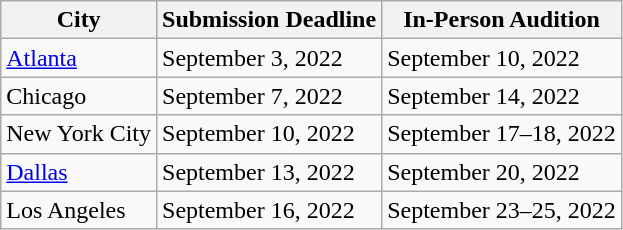<table class="wikitable sortable">
<tr>
<th style="text-align:center;">City</th>
<th>Submission Deadline</th>
<th>In-Person Audition</th>
</tr>
<tr>
<td><a href='#'>Atlanta</a></td>
<td>September 3, 2022</td>
<td>September 10, 2022</td>
</tr>
<tr>
<td>Chicago</td>
<td>September 7, 2022</td>
<td>September 14, 2022</td>
</tr>
<tr>
<td>New York City</td>
<td>September 10, 2022</td>
<td>September 17–18, 2022</td>
</tr>
<tr>
<td><a href='#'>Dallas</a></td>
<td>September 13, 2022</td>
<td>September 20, 2022</td>
</tr>
<tr>
<td>Los Angeles</td>
<td>September 16, 2022</td>
<td>September 23–25, 2022</td>
</tr>
</table>
